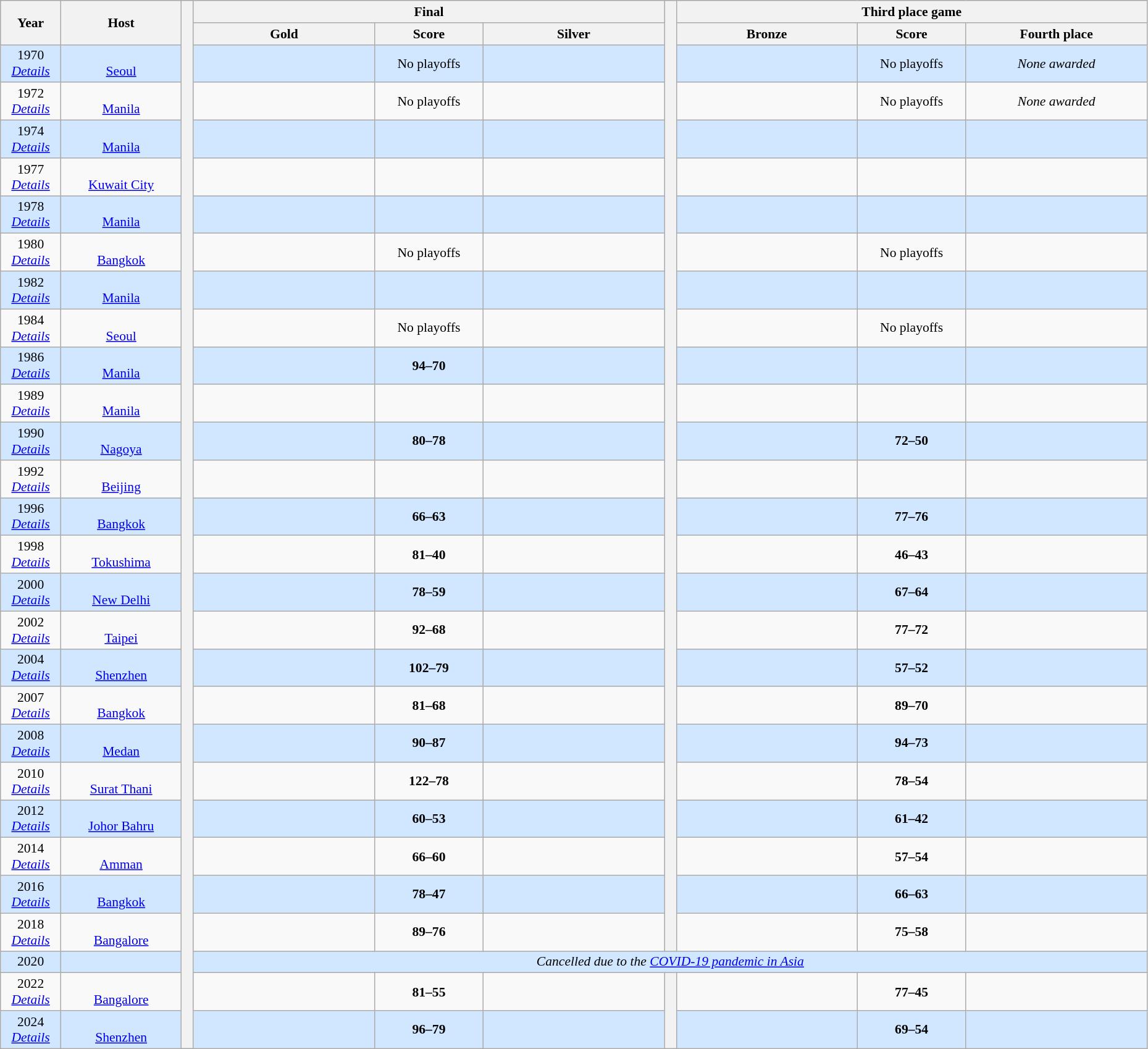<table class="wikitable" style="font-size:90%; width: 98%; text-align: center;">
<tr bgcolor=#C1D8FF>
<th rowspan=2 width=5%>Year</th>
<th rowspan=2 width=10%>Host</th>
<th rowspan="29" width="1%" bgcolor="ffffff"></th>
<th colspan=3>Final</th>
<th rowspan="26" width="1%" bgcolor="ffffff"></th>
<th colspan=3>Third place game</th>
</tr>
<tr bgcolor=#EFEFEF>
<th width=15%>Gold</th>
<th width=9%>Score</th>
<th width=15%>Silver</th>
<th width=15%>Bronze</th>
<th width=9%>Score</th>
<th width=15%>Fourth place</th>
</tr>
<tr bgcolor=#D0E7FF>
<td>1970 <br> <em><a href='#'>Details</a></em></td>
<td><br><a href='#'>Seoul</a></td>
<td><strong></strong></td>
<td><span>No playoffs</span></td>
<td></td>
<td></td>
<td><span>No playoffs</span></td>
<td><em>None awarded</em></td>
</tr>
<tr>
<td>1972 <br> <em><a href='#'>Details</a></em></td>
<td><br><a href='#'>Manila</a></td>
<td><strong></strong></td>
<td><span>No playoffs</span></td>
<td></td>
<td></td>
<td><span>No playoffs</span></td>
<td><em>None awarded</em></td>
</tr>
<tr bgcolor=#D0E7FF>
<td>1974 <br> <em><a href='#'>Details</a></em></td>
<td><br><a href='#'>Manila</a></td>
<td><strong></strong></td>
<td></td>
<td></td>
<td></td>
<td></td>
<td></td>
</tr>
<tr>
<td>1977 <br> <em><a href='#'>Details</a></em></td>
<td><br><a href='#'>Kuwait City</a></td>
<td><strong></strong></td>
<td></td>
<td></td>
<td></td>
<td></td>
<td></td>
</tr>
<tr bgcolor=#D0E7FF>
<td>1978 <br> <em><a href='#'>Details</a></em></td>
<td><br><a href='#'>Manila</a></td>
<td><strong></strong></td>
<td></td>
<td></td>
<td></td>
<td></td>
<td></td>
</tr>
<tr>
<td>1980 <br> <em><a href='#'>Details</a></em></td>
<td><br><a href='#'>Bangkok</a></td>
<td><strong></strong></td>
<td><span>No playoffs</span></td>
<td></td>
<td></td>
<td><span>No playoffs</span></td>
<td></td>
</tr>
<tr bgcolor=#D0E7FF>
<td>1982 <br> <em><a href='#'>Details</a></em></td>
<td><br><a href='#'>Manila</a></td>
<td><strong></strong></td>
<td></td>
<td></td>
<td></td>
<td></td>
<td></td>
</tr>
<tr>
<td>1984 <br> <em><a href='#'>Details</a></em></td>
<td><br><a href='#'>Seoul</a></td>
<td><strong></strong></td>
<td><span>No playoffs</span></td>
<td></td>
<td></td>
<td><span>No playoffs</span></td>
<td></td>
</tr>
<tr bgcolor=#D0E7FF>
<td>1986 <br> <em><a href='#'>Details</a></em></td>
<td><br><a href='#'>Manila</a></td>
<td><strong></strong></td>
<td><strong>94–70</strong></td>
<td></td>
<td></td>
<td></td>
<td></td>
</tr>
<tr>
<td>1989 <br> <em><a href='#'>Details</a></em></td>
<td><br><a href='#'>Manila</a></td>
<td><strong></strong></td>
<td></td>
<td></td>
<td></td>
<td></td>
<td></td>
</tr>
<tr bgcolor=#D0E7FF>
<td>1990 <br> <em><a href='#'>Details</a></em></td>
<td><br><a href='#'>Nagoya</a></td>
<td><strong></strong></td>
<td><strong>80–78</strong></td>
<td></td>
<td></td>
<td><strong>72–50</strong></td>
<td></td>
</tr>
<tr>
<td>1992 <br> <em><a href='#'>Details</a></em></td>
<td><br><a href='#'>Beijing</a></td>
<td><strong></strong></td>
<td></td>
<td></td>
<td></td>
<td></td>
<td></td>
</tr>
<tr bgcolor=#D0E7FF>
<td>1996 <br> <em><a href='#'>Details</a></em></td>
<td><br><a href='#'>Bangkok</a></td>
<td><strong></strong></td>
<td><strong>66–63</strong></td>
<td></td>
<td></td>
<td><strong>77–76</strong></td>
<td></td>
</tr>
<tr>
<td>1998 <br> <em><a href='#'>Details</a></em></td>
<td><br><a href='#'>Tokushima</a></td>
<td><strong></strong></td>
<td><strong>81–40</strong></td>
<td></td>
<td></td>
<td><strong>46–43</strong></td>
<td></td>
</tr>
<tr bgcolor=#D0E7FF>
<td>2000 <br> <em><a href='#'>Details</a></em></td>
<td><br><a href='#'>New Delhi</a></td>
<td><strong></strong></td>
<td><strong>78–59</strong></td>
<td></td>
<td></td>
<td><strong>67–64</strong></td>
<td></td>
</tr>
<tr>
<td>2002 <br> <em><a href='#'>Details</a></em></td>
<td><br><a href='#'>Taipei</a></td>
<td><strong></strong></td>
<td><strong>92–68</strong></td>
<td></td>
<td></td>
<td><strong>77–72</strong></td>
<td></td>
</tr>
<tr bgcolor=#D0E7FF>
<td>2004 <br> <em><a href='#'>Details</a></em></td>
<td><br><a href='#'>Shenzhen</a></td>
<td><strong></strong></td>
<td><strong>102–79</strong></td>
<td></td>
<td></td>
<td><strong>57–52</strong></td>
<td></td>
</tr>
<tr>
<td>2007 <br> <em><a href='#'>Details</a></em></td>
<td><br><a href='#'>Bangkok</a></td>
<td><strong></strong></td>
<td><strong>81–68</strong></td>
<td></td>
<td></td>
<td><strong>89–70</strong></td>
<td></td>
</tr>
<tr bgcolor=#D0E7FF>
<td>2008 <br> <em><a href='#'>Details</a></em></td>
<td><br><a href='#'>Medan</a></td>
<td><strong></strong></td>
<td><strong>90–87</strong></td>
<td></td>
<td></td>
<td><strong>94–73</strong></td>
<td></td>
</tr>
<tr>
<td>2010 <br> <em><a href='#'>Details</a></em></td>
<td><br><a href='#'>Surat Thani</a></td>
<td><strong></strong></td>
<td><strong>122–78</strong></td>
<td></td>
<td></td>
<td><strong>78–54</strong></td>
<td></td>
</tr>
<tr bgcolor=#D0E7FF>
<td>2012 <br> <em><a href='#'>Details</a></em></td>
<td><br><a href='#'>Johor Bahru</a></td>
<td><strong></strong></td>
<td><strong>60–53</strong></td>
<td></td>
<td></td>
<td><strong>61–42</strong></td>
<td></td>
</tr>
<tr>
<td>2014 <br> <em><a href='#'>Details</a></em></td>
<td><br><a href='#'>Amman</a></td>
<td><strong></strong></td>
<td><strong>66–60</strong></td>
<td></td>
<td></td>
<td><strong>57–54</strong></td>
<td></td>
</tr>
<tr bgcolor=#D0E7FF>
<td>2016 <br> <em><a href='#'>Details</a></em></td>
<td><br><a href='#'>Bangkok</a></td>
<td><strong></strong></td>
<td><strong>78–47</strong></td>
<td></td>
<td></td>
<td><strong>66–63</strong></td>
<td></td>
</tr>
<tr>
<td>2018 <br> <em><a href='#'>Details</a></em></td>
<td><br><a href='#'>Bangalore</a></td>
<td><strong></strong></td>
<td><strong>89–76</strong></td>
<td></td>
<td></td>
<td><strong>75–58</strong></td>
<td></td>
</tr>
<tr bgcolor=#D0E7FF>
<td>2020</td>
<td></td>
<td colspan=10><em>Cancelled due to the <a href='#'>COVID-19 pandemic in Asia</a></em></td>
</tr>
<tr>
<td>2022 <br> <em><a href='#'>Details</a></em></td>
<td><br><a href='#'>Bangalore</a></td>
<td><strong></strong></td>
<td><strong>81–55</strong></td>
<td></td>
<th rowspan="2" width="1%" bgcolor="ffffff"></th>
<td></td>
<td><strong>77–45</strong></td>
<td></td>
</tr>
<tr bgcolor=#D0E7FF>
<td>2024 <br> <em><a href='#'>Details</a></em></td>
<td><br><a href='#'>Shenzhen</a></td>
<td><strong></strong></td>
<td><strong>96–79</strong></td>
<td></td>
<td></td>
<td><strong>69–54</strong></td>
<td></td>
</tr>
</table>
